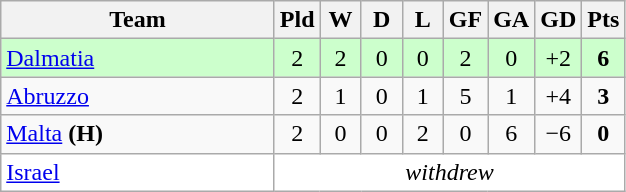<table class="wikitable" style="text-align:center;">
<tr>
<th width=175>Team</th>
<th width=20 abbr="Played">Pld</th>
<th width=20 abbr="Won">W</th>
<th width=20 abbr="Drawn">D</th>
<th width=20 abbr="Lost">L</th>
<th width=20 abbr="Goals for">GF</th>
<th width=20 abbr="Goals against">GA</th>
<th width=20 abbr="Goal difference">GD</th>
<th width=20 abbr="Points">Pts</th>
</tr>
<tr bgcolor=#ccffcc>
<td align=left> <a href='#'>Dalmatia</a></td>
<td>2</td>
<td>2</td>
<td>0</td>
<td>0</td>
<td>2</td>
<td>0</td>
<td>+2</td>
<td><strong>6</strong></td>
</tr>
<tr>
<td align=left> <a href='#'>Abruzzo</a></td>
<td>2</td>
<td>1</td>
<td>0</td>
<td>1</td>
<td>5</td>
<td>1</td>
<td>+4</td>
<td><strong>3</strong></td>
</tr>
<tr>
<td align=left> <a href='#'>Malta</a> <strong>(H)</strong></td>
<td>2</td>
<td>0</td>
<td>0</td>
<td>2</td>
<td>0</td>
<td>6</td>
<td>−6</td>
<td><strong>0</strong></td>
</tr>
<tr bgcolor=#ffffff>
<td align=left> <a href='#'>Israel</a></td>
<td colspan=8><em>withdrew</em></td>
</tr>
</table>
